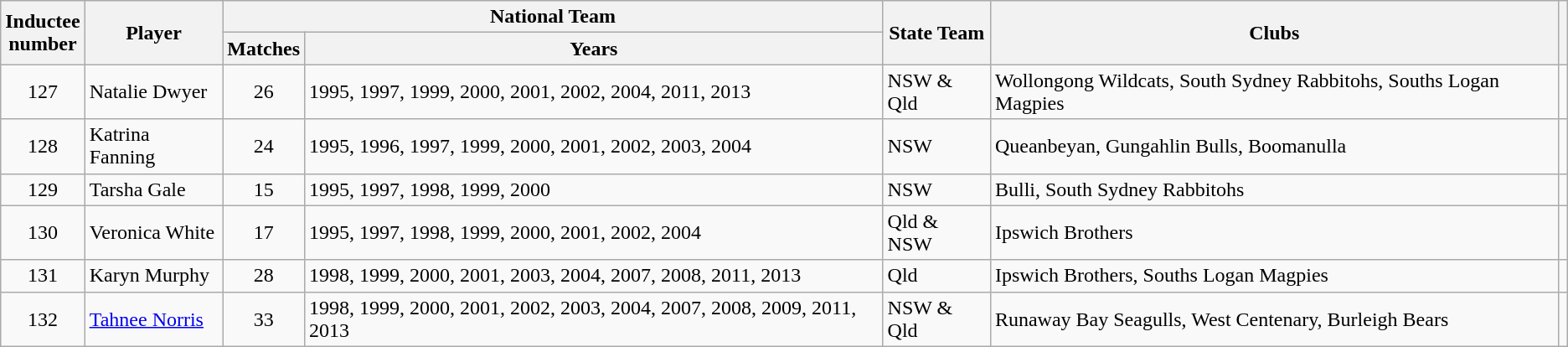<table class="wikitable">
<tr>
<th rowspan=2>Inductee<br>number</th>
<th rowspan=2>Player</th>
<th colspan=2>National Team</th>
<th rowspan=2>State Team</th>
<th rowspan=2>Clubs</th>
<th rowspan=2></th>
</tr>
<tr>
<th>Matches</th>
<th>Years</th>
</tr>
<tr>
<td align=center>127</td>
<td>Natalie Dwyer</td>
<td align=center>26</td>
<td>1995, 1997, 1999, 2000, 2001, 2002, 2004, 2011, 2013</td>
<td>NSW & Qld</td>
<td>Wollongong Wildcats, South Sydney Rabbitohs, Souths Logan Magpies</td>
<td></td>
</tr>
<tr>
<td align=center>128</td>
<td>Katrina Fanning</td>
<td align=center>24</td>
<td>1995, 1996, 1997, 1999, 2000, 2001, 2002, 2003, 2004</td>
<td>NSW</td>
<td>Queanbeyan, Gungahlin Bulls, Boomanulla</td>
<td></td>
</tr>
<tr>
<td align=center>129</td>
<td>Tarsha Gale</td>
<td align=center>15</td>
<td>1995, 1997, 1998, 1999, 2000</td>
<td>NSW</td>
<td>Bulli, South Sydney Rabbitohs</td>
<td></td>
</tr>
<tr>
<td align=center>130</td>
<td>Veronica White</td>
<td align=center>17</td>
<td>1995, 1997, 1998, 1999, 2000, 2001, 2002, 2004</td>
<td>Qld & NSW</td>
<td>Ipswich Brothers</td>
<td></td>
</tr>
<tr>
<td align=center>131</td>
<td>Karyn Murphy</td>
<td align=center>28</td>
<td>1998, 1999, 2000, 2001, 2003, 2004, 2007, 2008, 2011, 2013</td>
<td>Qld</td>
<td>Ipswich Brothers, Souths Logan Magpies</td>
<td></td>
</tr>
<tr>
<td align=center>132</td>
<td><a href='#'>Tahnee Norris</a></td>
<td align=center>33</td>
<td>1998, 1999, 2000, 2001, 2002, 2003, 2004, 2007, 2008, 2009, 2011, 2013</td>
<td>NSW & Qld</td>
<td>Runaway Bay Seagulls, West Centenary, Burleigh Bears</td>
<td></td>
</tr>
</table>
